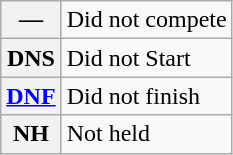<table class="wikitable">
<tr>
<th scope="row">—</th>
<td>Did not compete</td>
</tr>
<tr>
<th scope="row">DNS</th>
<td>Did not Start</td>
</tr>
<tr>
<th scope="row"><a href='#'>DNF</a></th>
<td>Did not finish</td>
</tr>
<tr>
<th scope="row">NH</th>
<td>Not held</td>
</tr>
</table>
